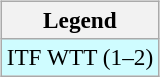<table>
<tr valign=top>
<td><br><table class=wikitable style=font-size:97%>
<tr>
<th>Legend</th>
</tr>
<tr bgcolor=cffcff>
<td>ITF WTT (1–2)</td>
</tr>
</table>
</td>
<td></td>
</tr>
</table>
